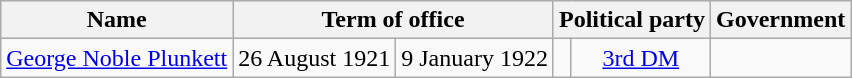<table class="wikitable" style="text-align:center; font-size:100%;">
<tr>
<th>Name</th>
<th colspan=2>Term of office</th>
<th colspan=2>Political party</th>
<th>Government</th>
</tr>
<tr>
<td><a href='#'>George Noble Plunkett</a></td>
<td>26 August 1921</td>
<td>9 January 1922</td>
<td></td>
<td><a href='#'>3rd DM</a></td>
</tr>
</table>
